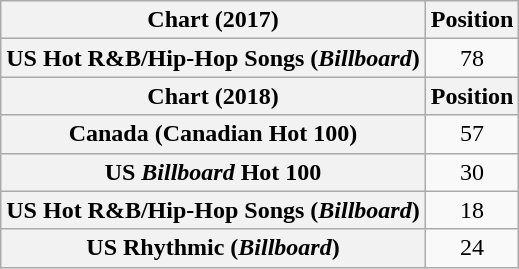<table class="wikitable plainrowheaders" style="text-align:center">
<tr>
<th scope="col">Chart (2017)</th>
<th scope="col">Position</th>
</tr>
<tr>
<th scope="row">US Hot R&B/Hip-Hop Songs (<em>Billboard</em>)</th>
<td>78</td>
</tr>
<tr>
<th scope="col">Chart (2018)</th>
<th scope="col">Position</th>
</tr>
<tr>
<th scope="row">Canada (Canadian Hot 100)</th>
<td>57</td>
</tr>
<tr>
<th scope="row">US <em>Billboard</em> Hot 100</th>
<td>30</td>
</tr>
<tr>
<th scope="row">US Hot R&B/Hip-Hop Songs (<em>Billboard</em>)</th>
<td>18</td>
</tr>
<tr>
<th scope="row">US Rhythmic (<em>Billboard</em>)</th>
<td>24</td>
</tr>
</table>
